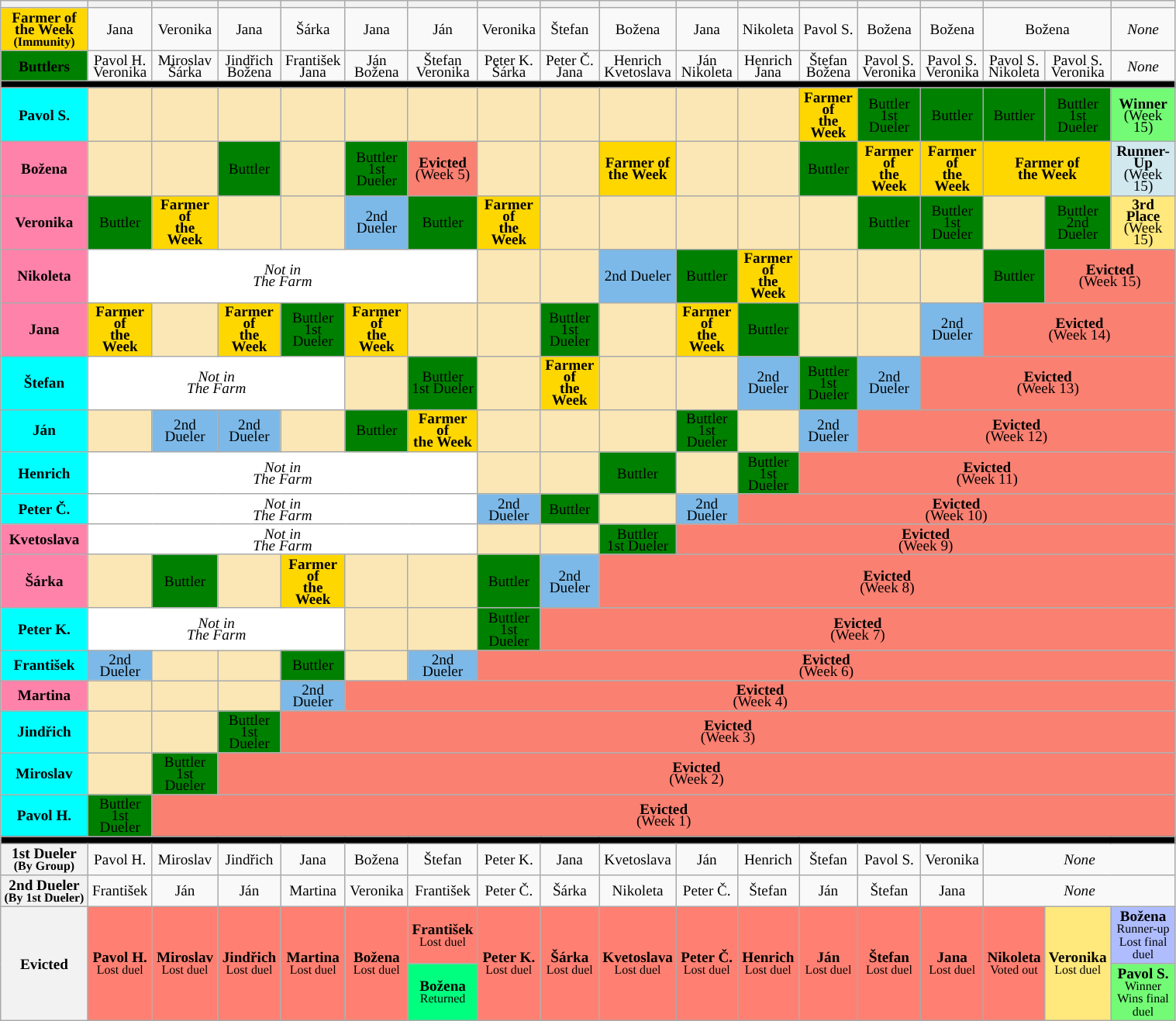<table class="wikitable" style="text-align:center; width:80%; font-size:80%; line-height:10px">
<tr>
<th></th>
<th></th>
<th></th>
<th></th>
<th></th>
<th></th>
<th></th>
<th></th>
<th></th>
<th></th>
<th></th>
<th></th>
<th></th>
<th></th>
<th></th>
<th colspan=2></th>
<th></th>
</tr>
<tr>
<th style="background:gold;" colspan=1>Farmer of the Week<br><small>(Immunity)</small></th>
<td>Jana</td>
<td>Veronika</td>
<td>Jana</td>
<td>Šárka</td>
<td>Jana</td>
<td>Ján</td>
<td>Veronika</td>
<td>Štefan</td>
<td>Božena</td>
<td>Jana</td>
<td>Nikoleta</td>
<td>Pavol S.</td>
<td>Božena</td>
<td>Božena</td>
<td colspan=2>Božena</td>
<td><em>None</em></td>
</tr>
<tr>
<th style="background:#008000;">Buttlers</th>
<td>Pavol H.<br>Veronika</td>
<td>Miroslav<br>Šárka</td>
<td>Jindřich<br>Božena</td>
<td>František<br>Jana</td>
<td>Ján<br>Božena</td>
<td>Štefan<br>Veronika</td>
<td>Peter K.<br>Šárka</td>
<td>Peter Č.<br>Jana</td>
<td>Henrich<br>Kvetoslava</td>
<td>Ján<br>Nikoleta</td>
<td>Henrich<br>Jana</td>
<td>Štefan<br>Božena</td>
<td>Pavol S.<br>Veronika</td>
<td>Pavol S.<br>Veronika</td>
<td>Pavol S.<br>Nikoleta</td>
<td>Pavol S.<br>Veronika</td>
<td colspan=3><em>None</em></td>
</tr>
<tr>
<th style="background:#000000;" colspan="18"></th>
</tr>
<tr>
</tr>
<tr>
<th style="background:cyan;">Pavol S.</th>
<td style="background:#FAE7B5;"></td>
<td style="background:#FAE7B5;"></td>
<td style="background:#FAE7B5;"></td>
<td style="background:#FAE7B5;"></td>
<td style="background:#FAE7B5;"></td>
<td style="background:#FAE7B5;"></td>
<td style="background:#FAE7B5;"></td>
<td style="background:#FAE7B5;"></td>
<td style="background:#FAE7B5;"></td>
<td style="background:#FAE7B5;"></td>
<td style="background:#FAE7B5;"></td>
<td style="background:gold;"><strong>Farmer of<br>the Week</strong></td>
<td style="background:#008000;">Buttler<br>1st Dueler</td>
<td style="background:#008000;">Buttler</td>
<td style="background:#008000;">Buttler</td>
<td style="background:#008000;">Buttler<br>1st Dueler</td>
<td style="background:#73FB76" colspan=2><strong>Winner</strong> <br> (Week 15)</td>
</tr>
<tr>
<th style="background:#FF82AB;">Božena</th>
<td style="background:#FAE7B5;"></td>
<td style="background:#FAE7B5;"></td>
<td style="background:#008000;">Buttler</td>
<td style="background:#FAE7B5;"></td>
<td style="background:#008000;">Buttler<br>1st Dueler</td>
<td colspan=1 style="background:salmon;"><strong>Evicted</strong> <br> (Week 5)</td>
<td style="background:#FAE7B5;"></td>
<td style="background:#FAE7B5;"></td>
<td style="background:gold;"><strong>Farmer of<br>the Week</strong></td>
<td style="background:#FAE7B5;"></td>
<td style="background:#FAE7B5;"></td>
<td style="background:#008000;">Buttler</td>
<td style="background:gold;"><strong>Farmer of<br>the Week</strong></td>
<td style="background:gold;"><strong>Farmer of<br>the Week</strong></td>
<td colspan=2 style="background:gold;"><strong>Farmer of<br>the Week</strong></td>
<td style="background:#D1E8EF" colspan=2><strong>Runner-Up</strong> <br> (Week 15)</td>
</tr>
<tr>
<th style="background:#FF82AB;">Veronika</th>
<td style="background:#008000;">Buttler</td>
<td style="background:gold;"><strong>Farmer of<br>the Week</strong></td>
<td style="background:#FAE7B5;"></td>
<td style="background:#FAE7B5;"></td>
<td style="background:#7CB9E8;">2nd Dueler</td>
<td style="background:#008000;">Buttler</td>
<td style="background:gold;"><strong>Farmer of<br>the Week</strong></td>
<td style="background:#FAE7B5;"></td>
<td style="background:#FAE7B5;"></td>
<td style="background:#FAE7B5;"></td>
<td style="background:#FAE7B5;"></td>
<td style="background:#FAE7B5;"></td>
<td style="background:#008000;">Buttler</td>
<td style="background:#008000;">Buttler<br>1st Dueler</td>
<td style="background:#FAE7B5;"></td>
<td style="background:#008000;">Buttler<br>2nd Dueler</td>
<td style="background:#FFE87C" colspan=2><strong>3rd Place</strong> <br> (Week 15)</td>
</tr>
<tr>
<th style="background:#FF82AB;">Nikoleta</th>
<td style="background:#FFFFFF; text-align:center;" colspan=6><em>Not in<br>The Farm</em></td>
<td style="background:#FAE7B5;"></td>
<td style="background:#FAE7B5;"></td>
<td style="background:#7CB9E8;">2nd Dueler</td>
<td style="background:#008000;">Buttler</td>
<td style="background:gold;"><strong>Farmer of<br>the Week</strong></td>
<td style="background:#FAE7B5;"></td>
<td style="background:#FAE7B5;"></td>
<td style="background:#FAE7B5;"></td>
<td style="background:#008000;">Buttler</td>
<td colspan=16 style="background:salmon;"><strong>Evicted</strong> <br> (Week 15)</td>
</tr>
<tr>
<th style="background:#FF82AB;">Jana</th>
<td style="background:gold;"><strong>Farmer of<br>the Week</strong></td>
<td style="background:#FAE7B5;"></td>
<td style="background:gold;"><strong>Farmer of<br>the Week</strong></td>
<td style="background:#008000;">Buttler<br>1st Dueler</td>
<td style="background:gold;"><strong>Farmer of<br>the Week</strong></td>
<td style="background:#FAE7B5;"></td>
<td style="background:#FAE7B5;"></td>
<td style="background:#008000;">Buttler<br>1st Dueler</td>
<td style="background:#FAE7B5;"></td>
<td style="background:gold;"><strong>Farmer of<br>the Week</strong></td>
<td style="background:#008000;">Buttler</td>
<td style="background:#FAE7B5;"></td>
<td style="background:#FAE7B5;"></td>
<td style="background:#7CB9E8;">2nd Dueler</td>
<td colspan=16 style="background:salmon;"><strong>Evicted</strong> <br> (Week 14)</td>
</tr>
<tr>
<th style="background:cyan;">Štefan</th>
<td style="background:#FFFFFF; text-align:center;" colspan=4><em>Not in<br>The Farm</em></td>
<td style="background:#FAE7B5;"></td>
<td style="background:#008000;">Buttler<br>1st Dueler</td>
<td style="background:#FAE7B5;"></td>
<td style="background:gold;"><strong>Farmer of<br>the Week</strong></td>
<td style="background:#FAE7B5;"></td>
<td style="background:#FAE7B5;"></td>
<td style="background:#7CB9E8;">2nd Dueler</td>
<td style="background:#008000;">Buttler<br>1st Dueler</td>
<td style="background:#7CB9E8;">2nd Dueler</td>
<td colspan=16 style="background:salmon;"><strong>Evicted</strong> <br> (Week 13)</td>
</tr>
<tr>
<th style="background:cyan;">Ján</th>
<td style="background:#FAE7B5;"></td>
<td style="background:#7CB9E8;">2nd Dueler</td>
<td style="background:#7CB9E8;">2nd Dueler</td>
<td style="background:#FAE7B5;"></td>
<td style="background:#008000;">Buttler</td>
<td style="background:gold;"><strong>Farmer of<br>the Week</strong></td>
<td style="background:#FAE7B5;"></td>
<td style="background:#FAE7B5;"></td>
<td style="background:#FAE7B5;"></td>
<td style="background:#008000;">Buttler<br>1st Dueler</td>
<td style="background:#FAE7B5;"></td>
<td style="background:#7CB9E8;">2nd Dueler</td>
<td colspan=16 style="background:salmon;"><strong>Evicted</strong> <br> (Week 12)</td>
</tr>
<tr>
<th style="background:cyan;">Henrich</th>
<td style="background:#FFFFFF; text-align:center;" colspan=6><em>Not in<br>The Farm</em></td>
<td style="background:#FAE7B5;"></td>
<td style="background:#FAE7B5;"></td>
<td style="background:#008000;">Buttler</td>
<td style="background:#FAE7B5;"></td>
<td style="background:#008000;">Buttler<br>1st Dueler</td>
<td colspan=16 style="background:salmon;"><strong>Evicted</strong> <br> (Week 11)</td>
</tr>
<tr>
<th style="background:cyan;">Peter Č.</th>
<td style="background:#FFFFFF; text-align:center;" colspan=6><em>Not in<br>The Farm</em></td>
<td style="background:#7CB9E8;">2nd Dueler</td>
<td style="background:#008000;">Buttler</td>
<td style="background:#FAE7B5;"></td>
<td style="background:#7CB9E8;">2nd Dueler</td>
<td colspan=16 style="background:salmon;"><strong>Evicted</strong> <br> (Week 10)</td>
</tr>
<tr>
<th style="background:#FF82AB;">Kvetoslava</th>
<td style="background:#FFFFFF; text-align:center;" colspan=6><em>Not in<br>The Farm</em></td>
<td style="background:#FAE7B5;"></td>
<td style="background:#FAE7B5;"></td>
<td style="background:#008000;">Buttler<br>1st Dueler</td>
<td colspan=16 style="background:salmon;"><strong>Evicted</strong> <br> (Week 9)</td>
</tr>
<tr>
<th style="background:#FF82AB;">Šárka</th>
<td style="background:#FAE7B5;"></td>
<td style="background:#008000;">Buttler</td>
<td style="background:#FAE7B5;"></td>
<td style="background:gold;"><strong>Farmer of<br>the Week</strong></td>
<td style="background:#FAE7B5;"></td>
<td style="background:#FAE7B5;"></td>
<td style="background:#008000;">Buttler</td>
<td style="background:#7CB9E8;">2nd Dueler</td>
<td colspan=16 style="background:salmon;"><strong>Evicted</strong> <br> (Week 8)</td>
</tr>
<tr>
<th style="background:cyan;">Peter K.</th>
<td style="background:#FFFFFF; text-align:center;" colspan=4><em>Not in<br>The Farm</em></td>
<td style="background:#FAE7B5;"></td>
<td style="background:#FAE7B5;"></td>
<td style="background:#008000;">Buttler<br>1st Dueler</td>
<td colspan=16 style="background:salmon;"><strong>Evicted</strong> <br> (Week 7)</td>
</tr>
<tr>
<th style="background:cyan;">František</th>
<td style="background:#7CB9E8;">2nd Dueler</td>
<td style="background:#FAE7B5;"></td>
<td style="background:#FAE7B5;"></td>
<td style="background:#008000;">Buttler</td>
<td style="background:#FAE7B5;"></td>
<td style="background:#7CB9E8;">2nd Dueler</td>
<td colspan=16 style="background:salmon;"><strong>Evicted</strong> <br> (Week 6)</td>
</tr>
<tr>
<th style="background:#FF82AB;">Martina</th>
<td style="background:#FAE7B5;"></td>
<td style="background:#FAE7B5;"></td>
<td style="background:#FAE7B5;"></td>
<td style="background:#7CB9E8;">2nd Dueler</td>
<td colspan=16 style="background:salmon;"><strong>Evicted</strong> <br> (Week 4)</td>
</tr>
<tr>
<th style="background:cyan;">Jindřich</th>
<td style="background:#FAE7B5;"></td>
<td style="background:#FAE7B5;"></td>
<td style="background:#008000;">Buttler<br>1st Dueler</td>
<td colspan=16 style="background:salmon;"><strong>Evicted</strong> <br> (Week 3)</td>
</tr>
<tr>
<th style="background:cyan;">Miroslav</th>
<td style="background:#FAE7B5;"></td>
<td style="background:#008000;">Buttler<br>1st Dueler</td>
<td colspan=16 style="background:salmon;"><strong>Evicted</strong> <br> (Week 2)</td>
</tr>
<tr>
<th style="background:cyan;">Pavol H.</th>
<td style="background:#008000;">Buttler<br>1st Dueler</td>
<td colspan=16 style="background:salmon;"><strong>Evicted</strong> <br> (Week 1)</td>
</tr>
<tr>
<th style="background:#000000;" colspan="18"></th>
</tr>
<tr>
<th>1st Dueler<br><small>(By Group)</small></th>
<td>Pavol H.</td>
<td>Miroslav</td>
<td>Jindřich</td>
<td>Jana</td>
<td>Božena</td>
<td>Štefan</td>
<td>Peter K.</td>
<td>Jana</td>
<td>Kvetoslava</td>
<td>Ján</td>
<td>Henrich</td>
<td>Štefan</td>
<td>Pavol S.</td>
<td>Veronika</td>
<td colspan=3><em>None</em></td>
</tr>
<tr>
<th>2nd Dueler<br><small>(By 1st Dueler)</small></th>
<td>František</td>
<td>Ján</td>
<td>Ján</td>
<td>Martina</td>
<td>Veronika</td>
<td>František</td>
<td>Peter Č.</td>
<td>Šárka</td>
<td>Nikoleta</td>
<td>Peter Č.</td>
<td>Štefan</td>
<td>Ján</td>
<td>Štefan</td>
<td>Jana</td>
<td colspan=3><em>None</em></td>
</tr>
<tr>
<th rowspan="2">Evicted</th>
<td rowspan="2" style="background:#FF8072"><strong>Pavol H.</strong><br><small>Lost duel</small></td>
<td rowspan="2" style="background:#FF8072"><strong>Miroslav</strong><br><small>Lost duel</small></td>
<td rowspan="2" style="background:#FF8072"><strong>Jindřich</strong><br><small>Lost duel</small></td>
<td rowspan="2" style="background:#FF8072"><strong>Martina</strong><br><small>Lost duel</small></td>
<td rowspan="2" style="background:#FF8072"><strong>Božena</strong><br><small>Lost duel</small></td>
<td style="background:#FF8072"><strong>František</strong><br><small>Lost duel</small></td>
<td rowspan="2" style="background:#FF8072"><strong>Peter K.</strong><br><small>Lost duel</small></td>
<td rowspan="2" style="background:#FF8072"><strong>Šárka</strong><br><small>Lost duel</small></td>
<td rowspan="2" style="background:#FF8072"><strong>Kvetoslava</strong><br><small>Lost duel</small></td>
<td rowspan="2" style="background:#FF8072"><strong>Peter Č.</strong><br><small>Lost duel</small></td>
<td rowspan="2" style="background:#FF8072"><strong>Henrich</strong><br><small>Lost duel</small></td>
<td rowspan="2" style="background:#FF8072"><strong>Ján</strong><br><small>Lost duel</small></td>
<td rowspan="2" style="background:#FF8072"><strong>Štefan</strong><br><small>Lost duel</small></td>
<td rowspan="2" style="background:#FF8072"><strong>Jana</strong><br><small>Lost duel</small></td>
<td rowspan="2" style="background:#FF8072"><strong>Nikoleta</strong><br><small>Voted out</small></td>
<td rowspan="2" style="background:#FFE87C"><strong>Veronika</strong><br><small>Lost duel</small></td>
<td style="background:#afbdff"><strong>Božena</strong><br><small>Runner-up<br>Lost final duel</small></td>
</tr>
<tr>
<td style="background:#00FF7F"><strong>Božena</strong><br><small>Returned</small></td>
<td style="background:#73FB76"><strong>Pavol S.</strong><br><small>Winner<br>Wins final duel</small></td>
</tr>
</table>
